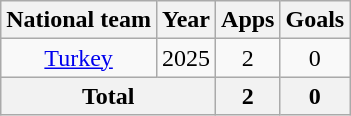<table class="wikitable" style="text-align:center">
<tr>
<th>National team</th>
<th>Year</th>
<th>Apps</th>
<th>Goals</th>
</tr>
<tr>
<td rowspan="1"><a href='#'>Turkey</a></td>
<td>2025</td>
<td>2</td>
<td>0</td>
</tr>
<tr>
<th colspan="2">Total</th>
<th>2</th>
<th>0</th>
</tr>
</table>
